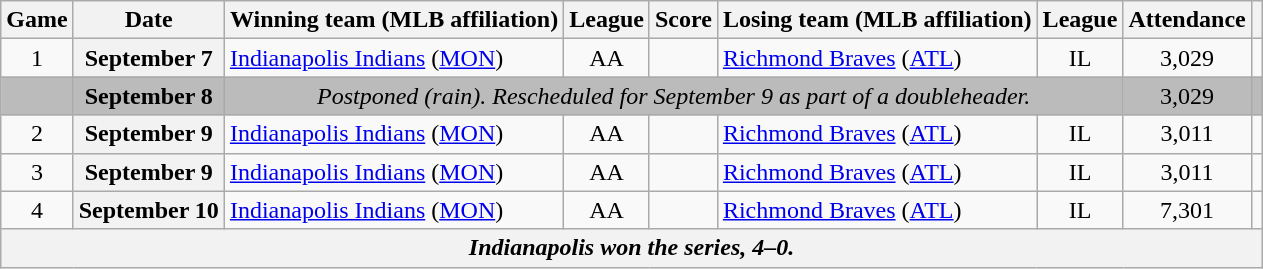<table class="wikitable sortable plainrowheaders" style="text-align:center;">
<tr>
<th scope="col">Game</th>
<th scope="col">Date</th>
<th scope="col">Winning team (MLB affiliation)</th>
<th scope="col">League</th>
<th scope="col">Score</th>
<th scope="col">Losing team (MLB affiliation)</th>
<th scope="col">League</th>
<th scope="col">Attendance</th>
<th scope="col" class="unsortable"></th>
</tr>
<tr>
<td>1</td>
<th scope="row">September 7</th>
<td style="text-align:left"><a href='#'>Indianapolis Indians</a> (<a href='#'>MON</a>)</td>
<td>AA</td>
<td></td>
<td style="text-align:left"><a href='#'>Richmond Braves</a> (<a href='#'>ATL</a>)</td>
<td>IL</td>
<td>3,029</td>
<td></td>
</tr>
<tr style="background:#BBBBBB;">
<td></td>
<th scope="row" style="background:#BBBBBB">September 8</th>
<td colspan="5"><em>Postponed (rain). Rescheduled for September 9 as part of a doubleheader.</em></td>
<td>3,029</td>
<td></td>
</tr>
<tr>
<td>2</td>
<th scope="row">September 9 </th>
<td style="text-align:left"><a href='#'>Indianapolis Indians</a> (<a href='#'>MON</a>)</td>
<td>AA</td>
<td></td>
<td style="text-align:left"><a href='#'>Richmond Braves</a> (<a href='#'>ATL</a>)</td>
<td>IL</td>
<td>3,011</td>
<td></td>
</tr>
<tr>
<td>3</td>
<th scope="row">September 9 </th>
<td style="text-align:left"><a href='#'>Indianapolis Indians</a> (<a href='#'>MON</a>)</td>
<td>AA</td>
<td></td>
<td style="text-align:left"><a href='#'>Richmond Braves</a> (<a href='#'>ATL</a>)</td>
<td>IL</td>
<td>3,011</td>
<td></td>
</tr>
<tr>
<td>4</td>
<th scope="row">September 10</th>
<td style="text-align:left"><a href='#'>Indianapolis Indians</a> (<a href='#'>MON</a>)</td>
<td>AA</td>
<td></td>
<td style="text-align:left"><a href='#'>Richmond Braves</a> (<a href='#'>ATL</a>)</td>
<td>IL</td>
<td>7,301</td>
<td></td>
</tr>
<tr class="sortbottom">
<th scope="row" style="text-align:center" colspan="9"><em>Indianapolis won the series, 4–0.</em></th>
</tr>
</table>
